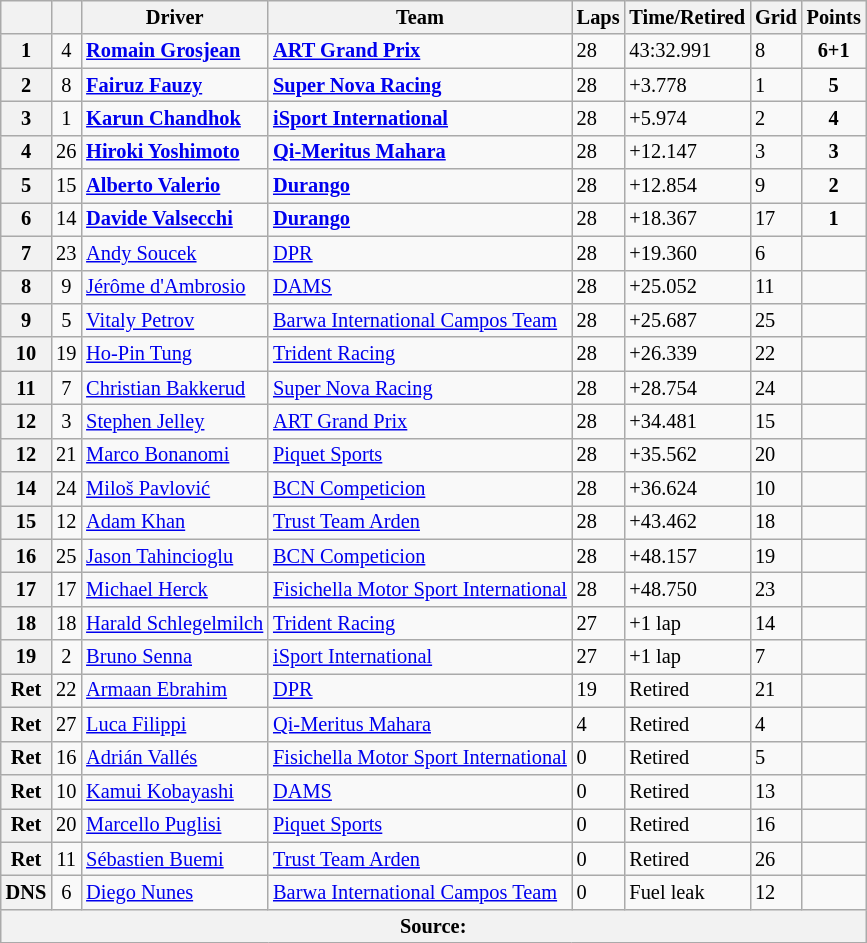<table class="wikitable" style="font-size: 85%">
<tr>
<th></th>
<th></th>
<th>Driver</th>
<th>Team</th>
<th>Laps</th>
<th>Time/Retired</th>
<th>Grid</th>
<th>Points</th>
</tr>
<tr>
<th>1</th>
<td align="center">4</td>
<td> <strong><a href='#'>Romain Grosjean</a></strong></td>
<td><strong><a href='#'>ART Grand Prix</a></strong></td>
<td>28</td>
<td>43:32.991</td>
<td>8</td>
<td align="center"><strong>6+1</strong></td>
</tr>
<tr>
<th>2</th>
<td align="center">8</td>
<td> <strong><a href='#'>Fairuz Fauzy</a></strong></td>
<td><strong><a href='#'>Super Nova Racing</a></strong></td>
<td>28</td>
<td>+3.778</td>
<td>1</td>
<td align="center"><strong>5</strong></td>
</tr>
<tr>
<th>3</th>
<td align="center">1</td>
<td> <strong><a href='#'>Karun Chandhok</a></strong></td>
<td><strong><a href='#'>iSport International</a></strong></td>
<td>28</td>
<td>+5.974</td>
<td>2</td>
<td align="center"><strong>4</strong></td>
</tr>
<tr>
<th>4</th>
<td align="center">26</td>
<td> <strong><a href='#'>Hiroki Yoshimoto</a></strong></td>
<td><strong><a href='#'>Qi-Meritus Mahara</a></strong></td>
<td>28</td>
<td>+12.147</td>
<td>3</td>
<td align="center"><strong>3</strong></td>
</tr>
<tr>
<th>5</th>
<td align="center">15</td>
<td> <strong><a href='#'>Alberto Valerio</a></strong></td>
<td><strong><a href='#'>Durango</a></strong></td>
<td>28</td>
<td>+12.854</td>
<td>9</td>
<td align="center"><strong>2</strong></td>
</tr>
<tr>
<th>6</th>
<td align="center">14</td>
<td> <strong><a href='#'>Davide Valsecchi</a></strong></td>
<td><strong><a href='#'>Durango</a></strong></td>
<td>28</td>
<td>+18.367</td>
<td>17</td>
<td align="center"><strong>1</strong></td>
</tr>
<tr>
<th>7</th>
<td align="center">23</td>
<td> <a href='#'>Andy Soucek</a></td>
<td><a href='#'>DPR</a></td>
<td>28</td>
<td>+19.360</td>
<td>6</td>
<td></td>
</tr>
<tr>
<th>8</th>
<td align="center">9</td>
<td> <a href='#'>Jérôme d'Ambrosio</a></td>
<td><a href='#'>DAMS</a></td>
<td>28</td>
<td>+25.052</td>
<td>11</td>
<td></td>
</tr>
<tr>
<th>9</th>
<td align="center">5</td>
<td> <a href='#'>Vitaly Petrov</a></td>
<td><a href='#'>Barwa International Campos Team</a></td>
<td>28</td>
<td>+25.687</td>
<td>25</td>
<td></td>
</tr>
<tr>
<th>10</th>
<td align="center">19</td>
<td> <a href='#'>Ho-Pin Tung</a></td>
<td><a href='#'>Trident Racing</a></td>
<td>28</td>
<td>+26.339</td>
<td>22</td>
<td></td>
</tr>
<tr>
<th>11</th>
<td align="center">7</td>
<td> <a href='#'>Christian Bakkerud</a></td>
<td><a href='#'>Super Nova Racing</a></td>
<td>28</td>
<td>+28.754</td>
<td>24</td>
<td></td>
</tr>
<tr>
<th>12</th>
<td align="center">3</td>
<td> <a href='#'>Stephen Jelley</a></td>
<td><a href='#'>ART Grand Prix</a></td>
<td>28</td>
<td>+34.481</td>
<td>15</td>
<td></td>
</tr>
<tr>
<th>12</th>
<td align="center">21</td>
<td> <a href='#'>Marco Bonanomi</a></td>
<td><a href='#'>Piquet Sports</a></td>
<td>28</td>
<td>+35.562</td>
<td>20</td>
<td></td>
</tr>
<tr>
<th>14</th>
<td align="center">24</td>
<td> <a href='#'>Miloš Pavlović</a></td>
<td><a href='#'>BCN Competicion</a></td>
<td>28</td>
<td>+36.624</td>
<td>10</td>
<td></td>
</tr>
<tr>
<th>15</th>
<td align="center">12</td>
<td> <a href='#'>Adam Khan</a></td>
<td><a href='#'>Trust Team Arden</a></td>
<td>28</td>
<td>+43.462</td>
<td>18</td>
<td></td>
</tr>
<tr>
<th>16</th>
<td align="center">25</td>
<td> <a href='#'>Jason Tahincioglu</a></td>
<td><a href='#'>BCN Competicion</a></td>
<td>28</td>
<td>+48.157</td>
<td>19</td>
<td></td>
</tr>
<tr>
<th>17</th>
<td align="center">17</td>
<td> <a href='#'>Michael Herck</a></td>
<td><a href='#'>Fisichella Motor Sport International</a></td>
<td>28</td>
<td>+48.750</td>
<td>23</td>
<td></td>
</tr>
<tr>
<th>18</th>
<td align="center">18</td>
<td> <a href='#'>Harald Schlegelmilch</a></td>
<td><a href='#'>Trident Racing</a></td>
<td>27</td>
<td>+1 lap</td>
<td>14</td>
<td></td>
</tr>
<tr>
<th>19</th>
<td align="center">2</td>
<td> <a href='#'>Bruno Senna</a></td>
<td><a href='#'>iSport International</a></td>
<td>27</td>
<td>+1 lap</td>
<td>7</td>
<td></td>
</tr>
<tr>
<th>Ret</th>
<td align="center">22</td>
<td> <a href='#'>Armaan Ebrahim</a></td>
<td><a href='#'>DPR</a></td>
<td>19</td>
<td>Retired</td>
<td>21</td>
<td></td>
</tr>
<tr>
<th>Ret</th>
<td align="center">27</td>
<td> <a href='#'>Luca Filippi</a></td>
<td><a href='#'>Qi-Meritus Mahara</a></td>
<td>4</td>
<td>Retired</td>
<td>4</td>
<td></td>
</tr>
<tr>
<th>Ret</th>
<td align="center">16</td>
<td> <a href='#'>Adrián Vallés</a></td>
<td><a href='#'>Fisichella Motor Sport International</a></td>
<td>0</td>
<td>Retired</td>
<td>5</td>
<td></td>
</tr>
<tr>
<th>Ret</th>
<td align="center">10</td>
<td> <a href='#'>Kamui Kobayashi</a></td>
<td><a href='#'>DAMS</a></td>
<td>0</td>
<td>Retired</td>
<td>13</td>
<td></td>
</tr>
<tr>
<th>Ret</th>
<td align="center">20</td>
<td> <a href='#'>Marcello Puglisi</a></td>
<td><a href='#'>Piquet Sports</a></td>
<td>0</td>
<td>Retired</td>
<td>16</td>
<td></td>
</tr>
<tr>
<th>Ret</th>
<td align="center">11</td>
<td> <a href='#'>Sébastien Buemi</a></td>
<td><a href='#'>Trust Team Arden</a></td>
<td>0</td>
<td>Retired</td>
<td>26</td>
<td></td>
</tr>
<tr>
<th>DNS</th>
<td align="center">6</td>
<td> <a href='#'>Diego Nunes</a></td>
<td><a href='#'>Barwa International Campos Team</a></td>
<td>0</td>
<td>Fuel leak</td>
<td>12</td>
<td></td>
</tr>
<tr>
<th colspan="8">Source:</th>
</tr>
</table>
